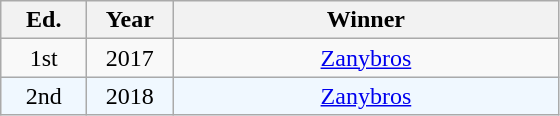<table class="wikitable" style="text-align:center">
<tr>
<th width="50">Ed.</th>
<th width="50">Year</th>
<th width="250">Winner</th>
</tr>
<tr>
<td>1st</td>
<td>2017</td>
<td><a href='#'>Zanybros</a></td>
</tr>
<tr style="background:#f0f8ff;">
<td>2nd</td>
<td>2018</td>
<td><a href='#'>Zanybros</a></td>
</tr>
</table>
